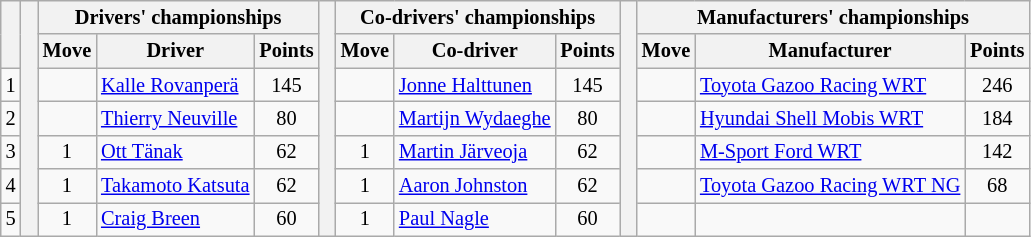<table class="wikitable" style="font-size:85%;">
<tr>
<th rowspan="2"></th>
<th rowspan="7" style="width:5px;"></th>
<th colspan="3">Drivers' championships</th>
<th rowspan="7" style="width:5px;"></th>
<th colspan="3" nowrap>Co-drivers' championships</th>
<th rowspan="7" style="width:5px;"></th>
<th colspan="3" nowrap>Manufacturers' championships</th>
</tr>
<tr>
<th>Move</th>
<th>Driver</th>
<th>Points</th>
<th>Move</th>
<th>Co-driver</th>
<th>Points</th>
<th>Move</th>
<th>Manufacturer</th>
<th>Points</th>
</tr>
<tr>
<td align="center">1</td>
<td align="center"></td>
<td><a href='#'>Kalle Rovanperä</a></td>
<td align="center">145</td>
<td align="center"></td>
<td><a href='#'>Jonne Halttunen</a></td>
<td align="center">145</td>
<td align="center"></td>
<td><a href='#'>Toyota Gazoo Racing WRT</a></td>
<td align="center">246</td>
</tr>
<tr>
<td align="center">2</td>
<td align="center"></td>
<td><a href='#'>Thierry Neuville</a></td>
<td align="center">80</td>
<td align="center"></td>
<td><a href='#'>Martijn Wydaeghe</a></td>
<td align="center">80</td>
<td align="center"></td>
<td><a href='#'>Hyundai Shell Mobis WRT</a></td>
<td align="center">184</td>
</tr>
<tr>
<td align="center">3</td>
<td align="center"> 1</td>
<td><a href='#'>Ott Tänak</a></td>
<td align="center">62</td>
<td align="center"> 1</td>
<td><a href='#'>Martin Järveoja</a></td>
<td align="center">62</td>
<td align="center"></td>
<td><a href='#'>M-Sport Ford WRT</a></td>
<td align="center">142</td>
</tr>
<tr>
<td align="center">4</td>
<td align="center"> 1</td>
<td><a href='#'>Takamoto Katsuta</a></td>
<td align="center">62</td>
<td align="center"> 1</td>
<td><a href='#'>Aaron Johnston</a></td>
<td align="center">62</td>
<td align="center"></td>
<td><a href='#'>Toyota Gazoo Racing WRT NG</a></td>
<td align="center">68</td>
</tr>
<tr>
<td align="center">5</td>
<td align="center"> 1</td>
<td><a href='#'>Craig Breen</a></td>
<td align="center">60</td>
<td align="center"> 1</td>
<td><a href='#'>Paul Nagle</a></td>
<td align="center">60</td>
<td></td>
<td></td>
<td></td>
</tr>
</table>
